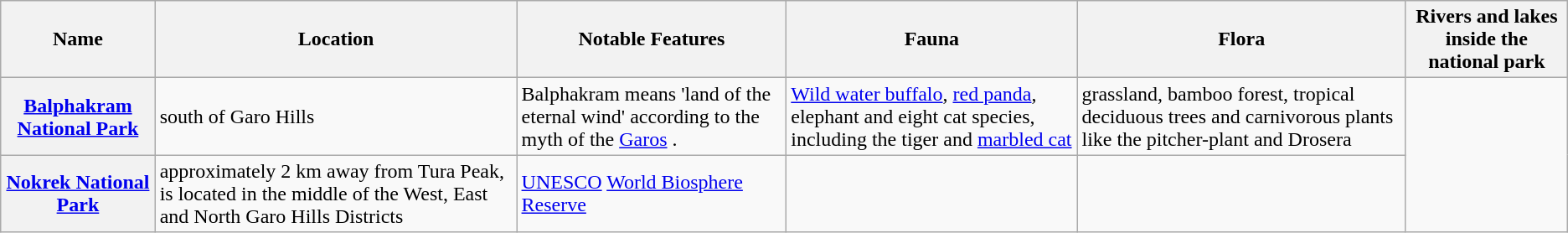<table class="wikitable sortable">
<tr>
<th>Name</th>
<th>Location</th>
<th>Notable Features</th>
<th>Fauna</th>
<th>Flora</th>
<th>Rivers and lakes inside the national park</th>
</tr>
<tr>
<th><a href='#'>Balphakram National Park</a></th>
<td>south of Garo Hills</td>
<td>Balphakram means 'land of the eternal wind' according to the myth of the <a href='#'>Garos</a>  .</td>
<td><a href='#'>Wild water buffalo</a>, <a href='#'>red panda</a>, elephant and eight cat species, including the tiger and <a href='#'>marbled cat</a></td>
<td>grassland, bamboo forest, tropical deciduous trees and carnivorous plants like the pitcher-plant and Drosera</td>
</tr>
<tr>
<th><a href='#'>Nokrek National Park</a></th>
<td>approximately 2 km away from Tura Peak, is located in the middle of the West, East and North Garo Hills Districts</td>
<td><a href='#'>UNESCO</a> <a href='#'>World Biosphere Reserve</a></td>
<td></td>
<td></td>
</tr>
</table>
